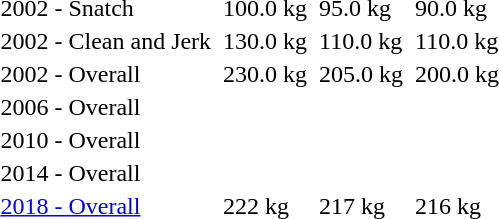<table>
<tr>
<td>2002 - Snatch</td>
<td></td>
<td>100.0 kg</td>
<td></td>
<td>95.0 kg</td>
<td></td>
<td>90.0 kg</td>
</tr>
<tr>
<td>2002 - Clean and Jerk</td>
<td></td>
<td>130.0 kg</td>
<td></td>
<td>110.0 kg</td>
<td></td>
<td>110.0 kg</td>
</tr>
<tr>
<td>2002 - Overall</td>
<td></td>
<td>230.0 kg</td>
<td></td>
<td>205.0 kg</td>
<td></td>
<td>200.0 kg</td>
</tr>
<tr>
<td>2006 - Overall<br></td>
<td></td>
<td></td>
<td></td>
<td></td>
<td></td>
<td></td>
</tr>
<tr>
<td>2010 - Overall<br></td>
<td></td>
<td></td>
<td></td>
<td></td>
<td></td>
<td></td>
</tr>
<tr>
<td>2014 - Overall<br></td>
<td></td>
<td></td>
<td></td>
<td></td>
<td></td>
<td></td>
</tr>
<tr>
<td><a href='#'>2018 - Overall</a></td>
<td></td>
<td>222 kg</td>
<td></td>
<td>217 kg</td>
<td></td>
<td>216 kg</td>
</tr>
</table>
